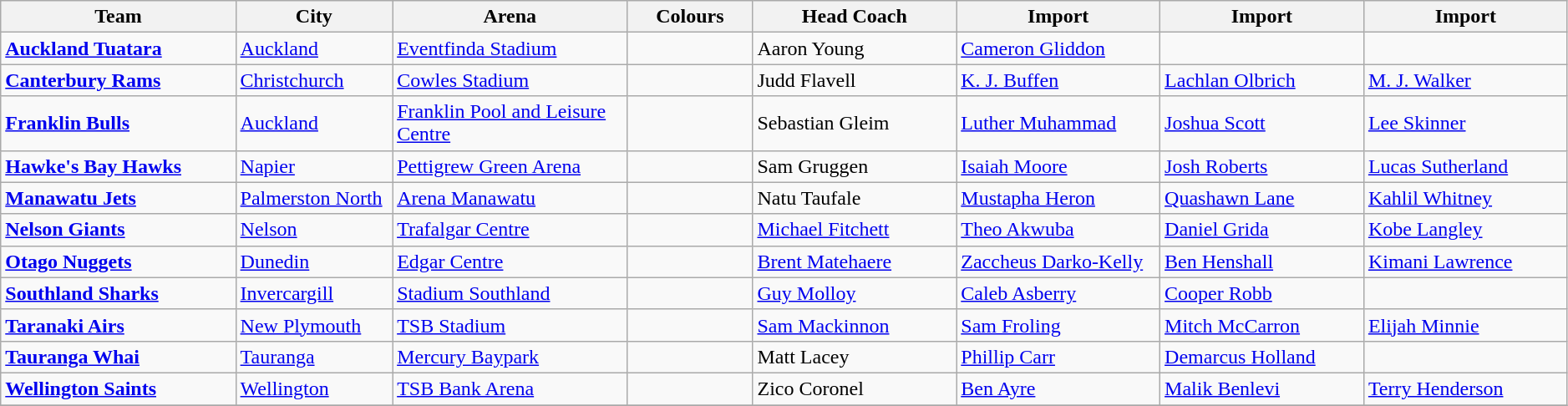<table class="wikitable" style="width:99%; text-align:left">
<tr>
<th style="width:15%">Team</th>
<th style="width:10%">City</th>
<th style="width:15%">Arena</th>
<th style="width:8%">Colours</th>
<th style="width:13%">Head Coach</th>
<th style="width:13%">Import</th>
<th style="width:13%">Import</th>
<th style="width:13%">Import</th>
</tr>
<tr>
<td><strong><a href='#'>Auckland Tuatara</a></strong></td>
<td><a href='#'>Auckland</a></td>
<td><a href='#'>Eventfinda Stadium</a></td>
<td> </td>
<td> Aaron Young</td>
<td> <a href='#'>Cameron Gliddon</a></td>
<td></td>
<td></td>
</tr>
<tr>
<td><strong><a href='#'>Canterbury Rams</a></strong></td>
<td><a href='#'>Christchurch</a></td>
<td><a href='#'>Cowles Stadium</a></td>
<td> </td>
<td> Judd Flavell</td>
<td> <a href='#'>K. J. Buffen</a></td>
<td> <a href='#'>Lachlan Olbrich</a></td>
<td> <a href='#'>M. J. Walker</a></td>
</tr>
<tr>
<td><strong><a href='#'>Franklin Bulls</a></strong></td>
<td><a href='#'>Auckland</a></td>
<td><a href='#'>Franklin Pool and Leisure Centre</a></td>
<td> </td>
<td> Sebastian Gleim</td>
<td> <a href='#'>Luther Muhammad</a></td>
<td> <a href='#'>Joshua Scott</a></td>
<td> <a href='#'>Lee Skinner</a></td>
</tr>
<tr>
<td><strong><a href='#'>Hawke's Bay Hawks</a></strong></td>
<td><a href='#'>Napier</a></td>
<td><a href='#'>Pettigrew Green Arena</a></td>
<td>  </td>
<td> Sam Gruggen</td>
<td> <a href='#'>Isaiah Moore</a></td>
<td> <a href='#'>Josh Roberts</a></td>
<td> <a href='#'>Lucas Sutherland</a></td>
</tr>
<tr>
<td><strong><a href='#'>Manawatu Jets</a></strong></td>
<td><a href='#'>Palmerston North</a></td>
<td><a href='#'>Arena Manawatu</a></td>
<td>  </td>
<td> Natu Taufale</td>
<td> <a href='#'>Mustapha Heron</a></td>
<td> <a href='#'>Quashawn Lane</a></td>
<td> <a href='#'>Kahlil Whitney</a></td>
</tr>
<tr>
<td><strong><a href='#'>Nelson Giants</a></strong></td>
<td><a href='#'>Nelson</a></td>
<td><a href='#'>Trafalgar Centre</a></td>
<td> </td>
<td> <a href='#'>Michael Fitchett</a></td>
<td> <a href='#'>Theo Akwuba</a></td>
<td> <a href='#'>Daniel Grida</a></td>
<td> <a href='#'>Kobe Langley</a></td>
</tr>
<tr>
<td><strong><a href='#'>Otago Nuggets</a></strong></td>
<td><a href='#'>Dunedin</a></td>
<td><a href='#'>Edgar Centre</a></td>
<td>  </td>
<td> <a href='#'>Brent Matehaere</a></td>
<td> <a href='#'>Zaccheus Darko-Kelly</a></td>
<td> <a href='#'>Ben Henshall</a></td>
<td> <a href='#'>Kimani Lawrence</a></td>
</tr>
<tr>
<td><strong><a href='#'>Southland Sharks</a></strong></td>
<td><a href='#'>Invercargill</a></td>
<td><a href='#'>Stadium Southland</a></td>
<td>  </td>
<td> <a href='#'>Guy Molloy</a></td>
<td> <a href='#'>Caleb Asberry</a></td>
<td> <a href='#'>Cooper Robb</a></td>
<td></td>
</tr>
<tr>
<td><strong><a href='#'>Taranaki Airs</a></strong></td>
<td><a href='#'>New Plymouth</a></td>
<td><a href='#'>TSB Stadium</a></td>
<td> </td>
<td> <a href='#'>Sam Mackinnon</a></td>
<td> <a href='#'>Sam Froling</a></td>
<td> <a href='#'>Mitch McCarron</a></td>
<td> <a href='#'>Elijah Minnie</a></td>
</tr>
<tr>
<td><strong><a href='#'>Tauranga Whai</a></strong></td>
<td><a href='#'>Tauranga</a></td>
<td><a href='#'>Mercury Baypark</a></td>
<td> </td>
<td> Matt Lacey</td>
<td> <a href='#'>Phillip Carr</a></td>
<td> <a href='#'>Demarcus Holland</a></td>
<td></td>
</tr>
<tr>
<td><strong><a href='#'>Wellington Saints</a></strong></td>
<td><a href='#'>Wellington</a></td>
<td><a href='#'>TSB Bank Arena</a></td>
<td> </td>
<td> Zico Coronel</td>
<td> <a href='#'>Ben Ayre</a></td>
<td> <a href='#'>Malik Benlevi</a></td>
<td> <a href='#'>Terry Henderson</a></td>
</tr>
<tr>
</tr>
</table>
